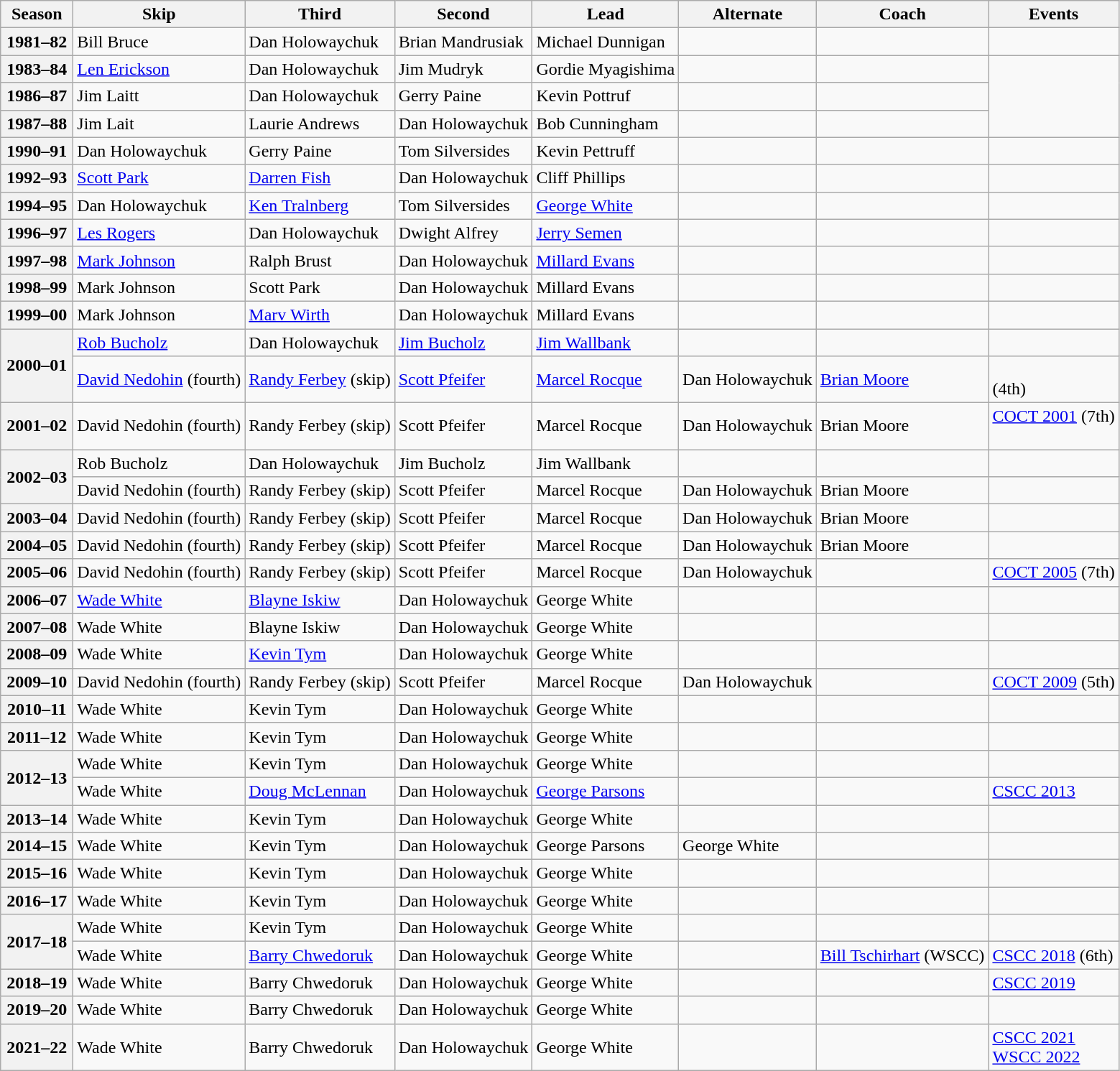<table class="wikitable">
<tr>
<th scope="col" width=60>Season</th>
<th scope="col">Skip</th>
<th scope="col">Third</th>
<th scope="col">Second</th>
<th scope="col">Lead</th>
<th scope="col">Alternate</th>
<th scope="col">Coach</th>
<th scope="col">Events</th>
</tr>
<tr>
<th scope="row">1981–82</th>
<td>Bill Bruce</td>
<td>Dan Holowaychuk</td>
<td>Brian Mandrusiak</td>
<td>Michael Dunnigan</td>
<td></td>
<td></td>
<td></td>
</tr>
<tr>
<th scope="row">1983–84</th>
<td><a href='#'>Len Erickson</a></td>
<td>Dan Holowaychuk</td>
<td>Jim Mudryk</td>
<td>Gordie Myagishima</td>
<td></td>
<td></td>
</tr>
<tr>
<th scope="row">1986–87</th>
<td>Jim Laitt</td>
<td>Dan Holowaychuk</td>
<td>Gerry Paine</td>
<td>Kevin Pottruf</td>
<td></td>
<td></td>
</tr>
<tr>
<th scope="row">1987–88</th>
<td>Jim Lait</td>
<td>Laurie Andrews</td>
<td>Dan Holowaychuk</td>
<td>Bob Cunningham</td>
<td></td>
<td></td>
</tr>
<tr>
<th scope="row">1990–91</th>
<td>Dan Holowaychuk</td>
<td>Gerry Paine</td>
<td>Tom Silversides</td>
<td>Kevin Pettruff</td>
<td></td>
<td></td>
<td></td>
</tr>
<tr>
<th scope="row">1992–93</th>
<td><a href='#'>Scott Park</a></td>
<td><a href='#'>Darren Fish</a></td>
<td>Dan Holowaychuk</td>
<td>Cliff Phillips</td>
<td></td>
<td></td>
<td></td>
</tr>
<tr>
<th scope="row">1994–95</th>
<td>Dan Holowaychuk</td>
<td><a href='#'>Ken Tralnberg</a></td>
<td>Tom Silversides</td>
<td><a href='#'>George White</a></td>
<td></td>
<td></td>
<td></td>
</tr>
<tr>
<th scope="row">1996–97</th>
<td><a href='#'>Les Rogers</a></td>
<td>Dan Holowaychuk</td>
<td>Dwight Alfrey</td>
<td><a href='#'>Jerry Semen</a></td>
<td></td>
<td></td>
<td></td>
</tr>
<tr>
<th scope="row">1997–98</th>
<td><a href='#'>Mark Johnson</a></td>
<td>Ralph Brust</td>
<td>Dan Holowaychuk</td>
<td><a href='#'>Millard Evans</a></td>
<td></td>
<td></td>
<td></td>
</tr>
<tr>
<th scope="row">1998–99</th>
<td>Mark Johnson</td>
<td>Scott Park</td>
<td>Dan Holowaychuk</td>
<td>Millard Evans</td>
<td></td>
<td></td>
<td></td>
</tr>
<tr>
<th scope="row">1999–00</th>
<td>Mark Johnson</td>
<td><a href='#'>Marv Wirth</a></td>
<td>Dan Holowaychuk</td>
<td>Millard Evans</td>
<td></td>
<td></td>
<td></td>
</tr>
<tr>
<th scope="row" rowspan="2">2000–01</th>
<td><a href='#'>Rob Bucholz</a></td>
<td>Dan Holowaychuk</td>
<td><a href='#'>Jim Bucholz</a></td>
<td><a href='#'>Jim Wallbank</a></td>
<td></td>
<td></td>
<td></td>
</tr>
<tr>
<td><a href='#'>David Nedohin</a> (fourth)</td>
<td><a href='#'>Randy Ferbey</a> (skip)</td>
<td><a href='#'>Scott Pfeifer</a></td>
<td><a href='#'>Marcel Rocque</a></td>
<td>Dan Holowaychuk</td>
<td><a href='#'>Brian Moore</a></td>
<td> <br> (4th)</td>
</tr>
<tr>
<th scope="row">2001–02</th>
<td>David Nedohin (fourth)</td>
<td>Randy Ferbey (skip)</td>
<td>Scott Pfeifer</td>
<td>Marcel Rocque</td>
<td>Dan Holowaychuk</td>
<td>Brian Moore</td>
<td><a href='#'>COCT 2001</a> (7th)<br> <br> </td>
</tr>
<tr>
<th scope="row" rowspan="2">2002–03</th>
<td>Rob Bucholz</td>
<td>Dan Holowaychuk</td>
<td>Jim Bucholz</td>
<td>Jim Wallbank</td>
<td></td>
<td></td>
<td></td>
</tr>
<tr>
<td>David Nedohin (fourth)</td>
<td>Randy Ferbey (skip)</td>
<td>Scott Pfeifer</td>
<td>Marcel Rocque</td>
<td>Dan Holowaychuk</td>
<td>Brian Moore</td>
<td> <br> </td>
</tr>
<tr>
<th scope="row">2003–04</th>
<td>David Nedohin (fourth)</td>
<td>Randy Ferbey (skip)</td>
<td>Scott Pfeifer</td>
<td>Marcel Rocque</td>
<td>Dan Holowaychuk</td>
<td>Brian Moore</td>
<td> </td>
</tr>
<tr>
<th scope="row">2004–05</th>
<td>David Nedohin (fourth)</td>
<td>Randy Ferbey (skip)</td>
<td>Scott Pfeifer</td>
<td>Marcel Rocque</td>
<td>Dan Holowaychuk</td>
<td>Brian Moore</td>
<td> <br> </td>
</tr>
<tr>
<th scope="row">2005–06</th>
<td>David Nedohin (fourth)</td>
<td>Randy Ferbey (skip)</td>
<td>Scott Pfeifer</td>
<td>Marcel Rocque</td>
<td>Dan Holowaychuk</td>
<td></td>
<td><a href='#'>COCT 2005</a> (7th)</td>
</tr>
<tr>
<th scope="row">2006–07</th>
<td><a href='#'>Wade White</a></td>
<td><a href='#'>Blayne Iskiw</a></td>
<td>Dan Holowaychuk</td>
<td>George White</td>
<td></td>
<td></td>
<td></td>
</tr>
<tr>
<th scope="row">2007–08</th>
<td>Wade White</td>
<td>Blayne Iskiw</td>
<td>Dan Holowaychuk</td>
<td>George White</td>
<td></td>
<td></td>
<td></td>
</tr>
<tr>
<th scope="row">2008–09</th>
<td>Wade White</td>
<td><a href='#'>Kevin Tym</a></td>
<td>Dan Holowaychuk</td>
<td>George White</td>
<td></td>
<td></td>
<td></td>
</tr>
<tr>
<th scope="row">2009–10</th>
<td>David Nedohin (fourth)</td>
<td>Randy Ferbey (skip)</td>
<td>Scott Pfeifer</td>
<td>Marcel Rocque</td>
<td>Dan Holowaychuk</td>
<td></td>
<td><a href='#'>COCT 2009</a> (5th)</td>
</tr>
<tr>
<th scope="row">2010–11</th>
<td>Wade White</td>
<td>Kevin Tym</td>
<td>Dan Holowaychuk</td>
<td>George White</td>
<td></td>
<td></td>
<td></td>
</tr>
<tr>
<th scope="row">2011–12</th>
<td>Wade White</td>
<td>Kevin Tym</td>
<td>Dan Holowaychuk</td>
<td>George White</td>
<td></td>
<td></td>
<td></td>
</tr>
<tr>
<th scope="row" rowspan="2">2012–13</th>
<td>Wade White</td>
<td>Kevin Tym</td>
<td>Dan Holowaychuk</td>
<td>George White</td>
<td></td>
<td></td>
<td></td>
</tr>
<tr>
<td>Wade White</td>
<td><a href='#'>Doug McLennan</a></td>
<td>Dan Holowaychuk</td>
<td><a href='#'>George Parsons</a></td>
<td></td>
<td></td>
<td><a href='#'>CSCC 2013</a> </td>
</tr>
<tr>
<th scope="row">2013–14</th>
<td>Wade White</td>
<td>Kevin Tym</td>
<td>Dan Holowaychuk</td>
<td>George White</td>
<td></td>
<td></td>
<td></td>
</tr>
<tr>
<th scope="row">2014–15</th>
<td>Wade White</td>
<td>Kevin Tym</td>
<td>Dan Holowaychuk</td>
<td>George Parsons</td>
<td>George White</td>
<td></td>
<td></td>
</tr>
<tr>
<th scope="row">2015–16</th>
<td>Wade White</td>
<td>Kevin Tym</td>
<td>Dan Holowaychuk</td>
<td>George White</td>
<td></td>
<td></td>
<td></td>
</tr>
<tr>
<th scope="row">2016–17</th>
<td>Wade White</td>
<td>Kevin Tym</td>
<td>Dan Holowaychuk</td>
<td>George White</td>
<td></td>
<td></td>
<td></td>
</tr>
<tr>
<th scope="row" rowspan="2">2017–18</th>
<td>Wade White</td>
<td>Kevin Tym</td>
<td>Dan Holowaychuk</td>
<td>George White</td>
<td></td>
<td></td>
<td></td>
</tr>
<tr>
<td>Wade White</td>
<td><a href='#'>Barry Chwedoruk</a></td>
<td>Dan Holowaychuk</td>
<td>George White</td>
<td></td>
<td><a href='#'>Bill Tschirhart</a> (WSCC)</td>
<td><a href='#'>CSCC 2018</a> (6th)<br> </td>
</tr>
<tr>
<th scope="row">2018–19</th>
<td>Wade White</td>
<td>Barry Chwedoruk</td>
<td>Dan Holowaychuk</td>
<td>George White</td>
<td></td>
<td></td>
<td><a href='#'>CSCC 2019</a> </td>
</tr>
<tr>
<th scope="row">2019–20</th>
<td>Wade White</td>
<td>Barry Chwedoruk</td>
<td>Dan Holowaychuk</td>
<td>George White</td>
<td></td>
<td></td>
<td></td>
</tr>
<tr>
<th scope="row">2021–22</th>
<td>Wade White</td>
<td>Barry Chwedoruk</td>
<td>Dan Holowaychuk</td>
<td>George White</td>
<td></td>
<td></td>
<td><a href='#'>CSCC 2021</a>  <br> <a href='#'>WSCC 2022</a> </td>
</tr>
</table>
